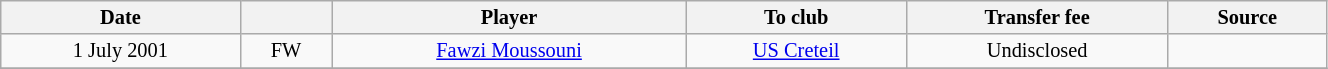<table class="wikitable sortable" style="width:70%; text-align:center; font-size:85%; text-align:centre;">
<tr>
<th><strong>Date</strong></th>
<th><strong></strong></th>
<th><strong>Player</strong></th>
<th><strong>To club</strong></th>
<th><strong>Transfer fee</strong></th>
<th><strong>Source</strong></th>
</tr>
<tr>
<td>1 July 2001</td>
<td>FW</td>
<td> <a href='#'>Fawzi Moussouni</a></td>
<td> <a href='#'>US Creteil</a></td>
<td>Undisclosed</td>
<td></td>
</tr>
<tr>
</tr>
</table>
